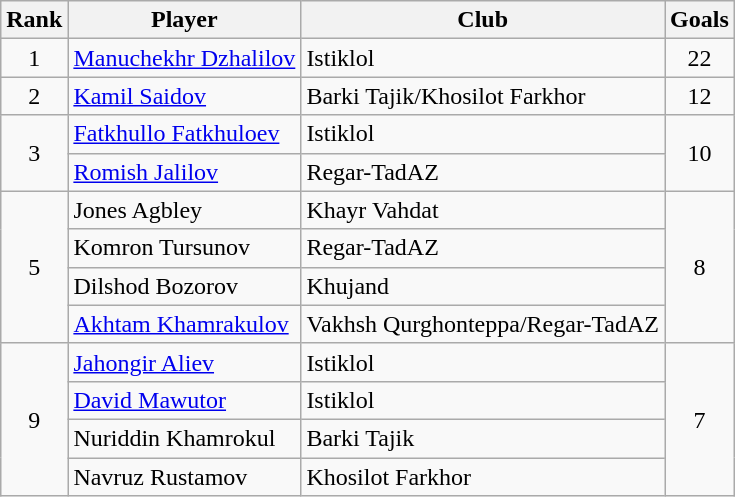<table class="wikitable" style="text-align:center">
<tr>
<th>Rank</th>
<th>Player</th>
<th>Club</th>
<th>Goals</th>
</tr>
<tr>
<td rowspan="1">1</td>
<td align="left"> <a href='#'>Manuchekhr Dzhalilov</a></td>
<td align="left">Istiklol</td>
<td rowspan="1">22</td>
</tr>
<tr>
<td rowspan="1">2</td>
<td align="left"> <a href='#'>Kamil Saidov</a></td>
<td align="left">Barki Tajik/Khosilot Farkhor</td>
<td rowspan="1">12</td>
</tr>
<tr>
<td rowspan="2">3</td>
<td align="left"> <a href='#'>Fatkhullo Fatkhuloev</a></td>
<td align="left">Istiklol</td>
<td rowspan="2">10</td>
</tr>
<tr>
<td align="left"> <a href='#'>Romish Jalilov</a></td>
<td align="left">Regar-TadAZ</td>
</tr>
<tr>
<td rowspan="4">5</td>
<td align="left"> Jones Agbley</td>
<td align="left">Khayr Vahdat</td>
<td rowspan="4">8</td>
</tr>
<tr>
<td align="left"> Komron Tursunov</td>
<td align="left">Regar-TadAZ</td>
</tr>
<tr>
<td align="left"> Dilshod Bozorov</td>
<td align="left">Khujand</td>
</tr>
<tr>
<td align="left"> <a href='#'>Akhtam Khamrakulov</a></td>
<td align="left">Vakhsh Qurghonteppa/Regar-TadAZ</td>
</tr>
<tr>
<td rowspan="4">9</td>
<td align="left"> <a href='#'>Jahongir Aliev</a></td>
<td align="left">Istiklol</td>
<td rowspan="4">7</td>
</tr>
<tr>
<td align="left"> <a href='#'>David Mawutor</a></td>
<td align="left">Istiklol</td>
</tr>
<tr>
<td align="left"> Nuriddin Khamrokul</td>
<td align="left">Barki Tajik</td>
</tr>
<tr>
<td align="left"> Navruz Rustamov</td>
<td align="left">Khosilot Farkhor</td>
</tr>
</table>
